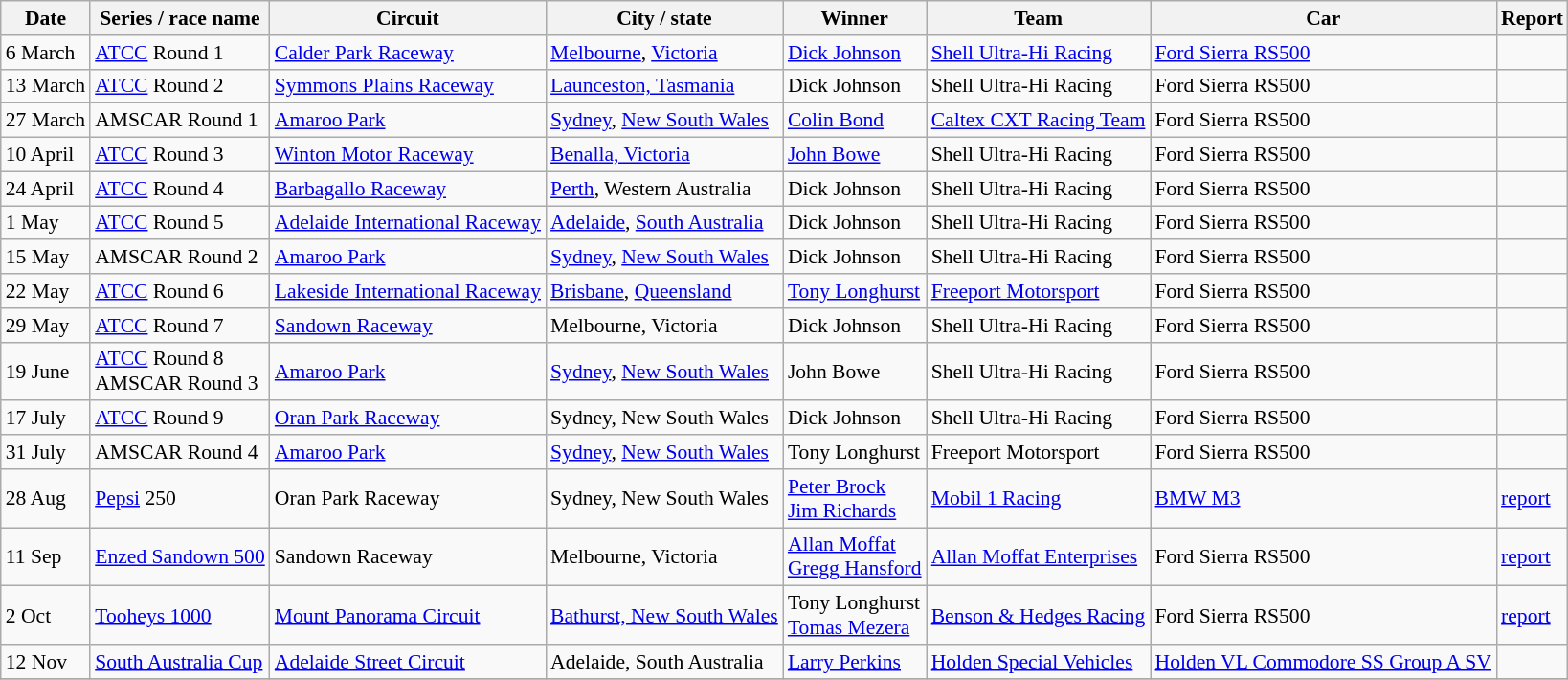<table class="wikitable" style="font-size: 90%">
<tr>
<th>Date</th>
<th>Series / race name</th>
<th>Circuit</th>
<th>City / state</th>
<th>Winner</th>
<th>Team</th>
<th>Car</th>
<th>Report</th>
</tr>
<tr>
<td>6 March</td>
<td><a href='#'>ATCC</a> Round 1</td>
<td><a href='#'>Calder Park Raceway</a></td>
<td><a href='#'>Melbourne</a>, <a href='#'>Victoria</a></td>
<td><a href='#'>Dick Johnson</a></td>
<td><a href='#'>Shell Ultra-Hi Racing</a></td>
<td><a href='#'>Ford Sierra RS500</a></td>
<td></td>
</tr>
<tr>
<td>13 March</td>
<td><a href='#'>ATCC</a> Round 2</td>
<td><a href='#'>Symmons Plains Raceway</a></td>
<td><a href='#'>Launceston, Tasmania</a></td>
<td>Dick Johnson</td>
<td>Shell Ultra-Hi Racing</td>
<td>Ford Sierra RS500</td>
<td></td>
</tr>
<tr>
<td>27 March</td>
<td>AMSCAR Round 1</td>
<td><a href='#'>Amaroo Park</a></td>
<td><a href='#'>Sydney</a>, <a href='#'>New South Wales</a></td>
<td><a href='#'>Colin Bond</a></td>
<td><a href='#'>Caltex CXT Racing Team</a></td>
<td>Ford Sierra RS500</td>
<td></td>
</tr>
<tr>
<td>10 April</td>
<td><a href='#'>ATCC</a> Round 3</td>
<td><a href='#'>Winton Motor Raceway</a></td>
<td><a href='#'>Benalla, Victoria</a></td>
<td><a href='#'>John Bowe</a></td>
<td>Shell Ultra-Hi Racing</td>
<td>Ford Sierra RS500</td>
<td></td>
</tr>
<tr>
<td>24 April</td>
<td><a href='#'>ATCC</a> Round 4</td>
<td><a href='#'>Barbagallo Raceway</a></td>
<td><a href='#'>Perth</a>, Western Australia</td>
<td>Dick Johnson</td>
<td>Shell Ultra-Hi Racing</td>
<td>Ford Sierra RS500</td>
<td></td>
</tr>
<tr>
<td>1 May</td>
<td><a href='#'>ATCC</a> Round 5</td>
<td><a href='#'>Adelaide International Raceway</a></td>
<td><a href='#'>Adelaide</a>, <a href='#'>South Australia</a></td>
<td>Dick Johnson</td>
<td>Shell Ultra-Hi Racing</td>
<td>Ford Sierra RS500</td>
<td></td>
</tr>
<tr>
<td>15 May</td>
<td>AMSCAR Round 2</td>
<td><a href='#'>Amaroo Park</a></td>
<td><a href='#'>Sydney</a>, <a href='#'>New South Wales</a></td>
<td>Dick Johnson</td>
<td>Shell Ultra-Hi Racing</td>
<td>Ford Sierra RS500</td>
<td></td>
</tr>
<tr>
<td>22 May</td>
<td><a href='#'>ATCC</a> Round 6</td>
<td><a href='#'>Lakeside International Raceway</a></td>
<td><a href='#'>Brisbane</a>, <a href='#'>Queensland</a></td>
<td><a href='#'>Tony Longhurst</a></td>
<td><a href='#'>Freeport Motorsport</a></td>
<td>Ford Sierra RS500</td>
<td></td>
</tr>
<tr>
<td>29 May</td>
<td><a href='#'>ATCC</a> Round 7</td>
<td><a href='#'>Sandown Raceway</a></td>
<td>Melbourne, Victoria</td>
<td>Dick Johnson</td>
<td>Shell Ultra-Hi Racing</td>
<td>Ford Sierra RS500</td>
<td></td>
</tr>
<tr>
<td>19 June</td>
<td><a href='#'>ATCC</a> Round 8<br>AMSCAR Round 3</td>
<td><a href='#'>Amaroo Park</a></td>
<td><a href='#'>Sydney</a>, <a href='#'>New South Wales</a></td>
<td>John Bowe</td>
<td>Shell Ultra-Hi Racing</td>
<td>Ford Sierra RS500</td>
<td></td>
</tr>
<tr>
<td>17 July</td>
<td><a href='#'>ATCC</a> Round 9</td>
<td><a href='#'>Oran Park Raceway</a></td>
<td>Sydney, New South Wales</td>
<td>Dick Johnson</td>
<td>Shell Ultra-Hi Racing</td>
<td>Ford Sierra RS500</td>
<td></td>
</tr>
<tr>
<td>31 July</td>
<td>AMSCAR Round 4</td>
<td><a href='#'>Amaroo Park</a></td>
<td><a href='#'>Sydney</a>, <a href='#'>New South Wales</a></td>
<td>Tony Longhurst</td>
<td>Freeport Motorsport</td>
<td>Ford Sierra RS500</td>
<td></td>
</tr>
<tr>
<td>28 Aug</td>
<td><a href='#'>Pepsi</a> 250</td>
<td>Oran Park Raceway</td>
<td>Sydney, New South Wales</td>
<td><a href='#'>Peter Brock</a><br><a href='#'>Jim Richards</a></td>
<td><a href='#'>Mobil 1 Racing</a></td>
<td><a href='#'>BMW M3</a></td>
<td><a href='#'>report</a></td>
</tr>
<tr>
<td>11 Sep</td>
<td><a href='#'>Enzed Sandown 500</a></td>
<td>Sandown Raceway</td>
<td>Melbourne, Victoria</td>
<td><a href='#'>Allan Moffat</a><br><a href='#'>Gregg Hansford</a></td>
<td><a href='#'>Allan Moffat Enterprises</a></td>
<td>Ford Sierra RS500</td>
<td><a href='#'>report</a></td>
</tr>
<tr>
<td>2 Oct</td>
<td><a href='#'>Tooheys 1000</a></td>
<td><a href='#'>Mount Panorama Circuit</a></td>
<td><a href='#'>Bathurst, New South Wales</a></td>
<td>Tony Longhurst<br><a href='#'>Tomas Mezera</a></td>
<td><a href='#'>Benson & Hedges Racing</a></td>
<td>Ford Sierra RS500</td>
<td><a href='#'>report</a></td>
</tr>
<tr>
<td>12 Nov</td>
<td><a href='#'>South Australia Cup</a></td>
<td><a href='#'>Adelaide Street Circuit</a></td>
<td>Adelaide, South Australia</td>
<td><a href='#'>Larry Perkins</a></td>
<td><a href='#'>Holden Special Vehicles</a></td>
<td><a href='#'>Holden VL Commodore SS Group A SV</a></td>
<td></td>
</tr>
<tr>
</tr>
</table>
